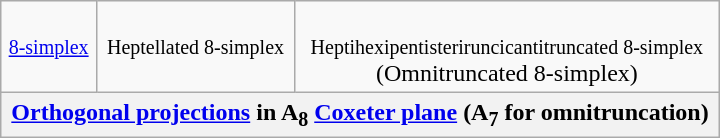<table class=wikitable style="float:right; margin-left:8px; width:480px">
<tr align=center valign=top>
<td><br> <small><a href='#'>8-simplex</a></small><br></td>
<td><br> <small>Heptellated 8-simplex</small><br></td>
<td><br> <small>Heptihexipentisteriruncicantitruncated 8-simplex</small><br>(Omnitruncated 8-simplex)<br></td>
</tr>
<tr align=center valign=top>
<th colspan=3><a href='#'>Orthogonal projections</a> in A<sub>8</sub> <a href='#'>Coxeter plane</a> (A<sub>7</sub> for omnitruncation)</th>
</tr>
</table>
